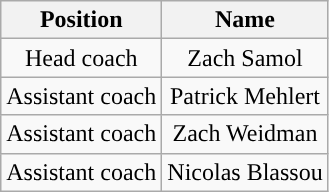<table class="wikitable" style="text-align: center;">
<tr>
<th>Position</th>
<th>Name</th>
</tr>
<tr>
<td>Head coach</td>
<td>Zach Samol</td>
</tr>
<tr>
<td>Assistant coach</td>
<td>Patrick Mehlert</td>
</tr>
<tr>
<td>Assistant coach</td>
<td>Zach Weidman</td>
</tr>
<tr>
<td>Assistant coach</td>
<td>Nicolas Blassou</td>
</tr>
</table>
